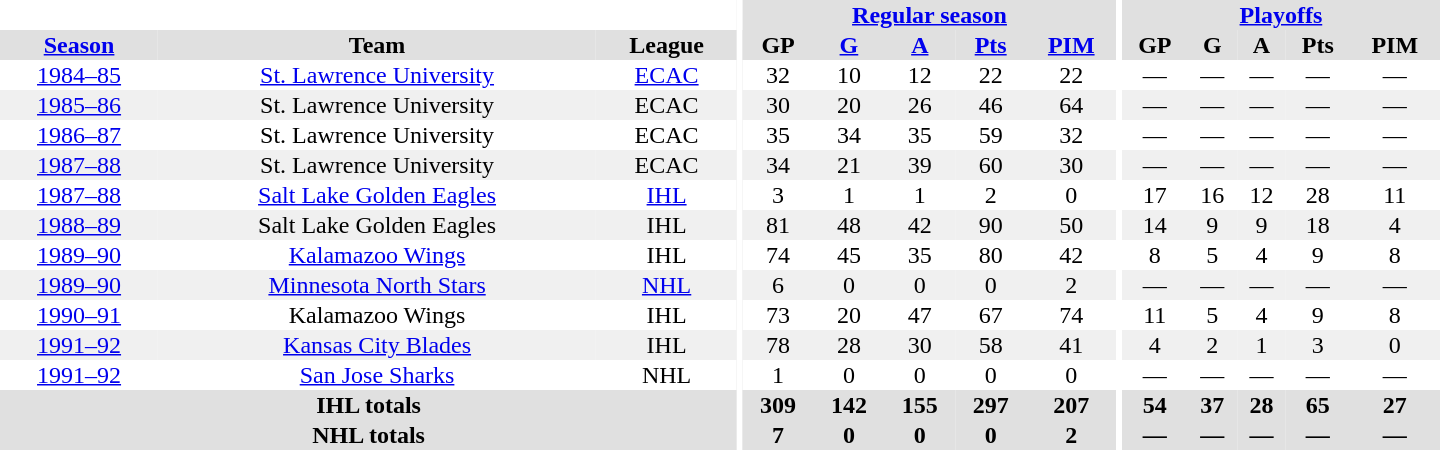<table border="0" cellpadding="1" cellspacing="0" style="text-align:center; width:60em">
<tr bgcolor="#e0e0e0">
<th colspan="3" bgcolor="#ffffff"></th>
<th rowspan="100" bgcolor="#ffffff"></th>
<th colspan="5"><a href='#'>Regular season</a></th>
<th rowspan="100" bgcolor="#ffffff"></th>
<th colspan="5"><a href='#'>Playoffs</a></th>
</tr>
<tr bgcolor="#e0e0e0">
<th><a href='#'>Season</a></th>
<th>Team</th>
<th>League</th>
<th>GP</th>
<th><a href='#'>G</a></th>
<th><a href='#'>A</a></th>
<th><a href='#'>Pts</a></th>
<th><a href='#'>PIM</a></th>
<th>GP</th>
<th>G</th>
<th>A</th>
<th>Pts</th>
<th>PIM</th>
</tr>
<tr>
<td><a href='#'>1984–85</a></td>
<td><a href='#'>St. Lawrence University</a></td>
<td ALIGN="center"><a href='#'>ECAC</a></td>
<td>32</td>
<td>10</td>
<td>12</td>
<td>22</td>
<td>22</td>
<td>—</td>
<td>—</td>
<td>—</td>
<td>—</td>
<td>—</td>
</tr>
<tr bgcolor="#f0f0f0">
<td><a href='#'>1985–86</a></td>
<td>St. Lawrence University</td>
<td>ECAC</td>
<td>30</td>
<td>20</td>
<td>26</td>
<td>46</td>
<td>64</td>
<td>—</td>
<td>—</td>
<td>—</td>
<td>—</td>
<td>—</td>
</tr>
<tr>
<td><a href='#'>1986–87</a></td>
<td>St. Lawrence University</td>
<td>ECAC</td>
<td>35</td>
<td>34</td>
<td>35</td>
<td>59</td>
<td>32</td>
<td>—</td>
<td>—</td>
<td>—</td>
<td>—</td>
<td>—</td>
</tr>
<tr bgcolor="#f0f0f0">
<td><a href='#'>1987–88</a></td>
<td>St. Lawrence University</td>
<td>ECAC</td>
<td>34</td>
<td>21</td>
<td>39</td>
<td>60</td>
<td>30</td>
<td>—</td>
<td>—</td>
<td>—</td>
<td>—</td>
<td>—</td>
</tr>
<tr>
<td><a href='#'>1987–88</a></td>
<td><a href='#'>Salt Lake Golden Eagles</a></td>
<td><a href='#'>IHL</a></td>
<td>3</td>
<td>1</td>
<td>1</td>
<td>2</td>
<td>0</td>
<td>17</td>
<td>16</td>
<td>12</td>
<td>28</td>
<td>11</td>
</tr>
<tr bgcolor="#f0f0f0">
<td><a href='#'>1988–89</a></td>
<td>Salt Lake Golden Eagles</td>
<td>IHL</td>
<td>81</td>
<td>48</td>
<td>42</td>
<td>90</td>
<td>50</td>
<td>14</td>
<td>9</td>
<td>9</td>
<td>18</td>
<td>4</td>
</tr>
<tr>
<td><a href='#'>1989–90</a></td>
<td><a href='#'>Kalamazoo Wings</a></td>
<td>IHL</td>
<td>74</td>
<td>45</td>
<td>35</td>
<td>80</td>
<td>42</td>
<td>8</td>
<td>5</td>
<td>4</td>
<td>9</td>
<td>8</td>
</tr>
<tr bgcolor="#f0f0f0">
<td><a href='#'>1989–90</a></td>
<td><a href='#'>Minnesota North Stars</a></td>
<td><a href='#'>NHL</a></td>
<td>6</td>
<td>0</td>
<td>0</td>
<td>0</td>
<td>2</td>
<td>—</td>
<td>—</td>
<td>—</td>
<td>—</td>
<td>—</td>
</tr>
<tr>
<td><a href='#'>1990–91</a></td>
<td>Kalamazoo Wings</td>
<td>IHL</td>
<td>73</td>
<td>20</td>
<td>47</td>
<td>67</td>
<td>74</td>
<td>11</td>
<td>5</td>
<td>4</td>
<td>9</td>
<td>8</td>
</tr>
<tr bgcolor="#f0f0f0">
<td><a href='#'>1991–92</a></td>
<td><a href='#'>Kansas City Blades</a></td>
<td>IHL</td>
<td>78</td>
<td>28</td>
<td>30</td>
<td>58</td>
<td>41</td>
<td>4</td>
<td>2</td>
<td>1</td>
<td>3</td>
<td>0</td>
</tr>
<tr>
<td><a href='#'>1991–92</a></td>
<td><a href='#'>San Jose Sharks</a></td>
<td>NHL</td>
<td>1</td>
<td>0</td>
<td>0</td>
<td>0</td>
<td>0</td>
<td>—</td>
<td>—</td>
<td>—</td>
<td>—</td>
<td>—</td>
</tr>
<tr bgcolor="#e0e0e0">
<th colspan="3">IHL totals</th>
<th>309</th>
<th>142</th>
<th>155</th>
<th>297</th>
<th>207</th>
<th>54</th>
<th>37</th>
<th>28</th>
<th>65</th>
<th>27</th>
</tr>
<tr bgcolor="#e0e0e0">
<th colspan="3">NHL totals</th>
<th>7</th>
<th>0</th>
<th>0</th>
<th>0</th>
<th>2</th>
<th>—</th>
<th>—</th>
<th>—</th>
<th>—</th>
<th>—</th>
</tr>
</table>
